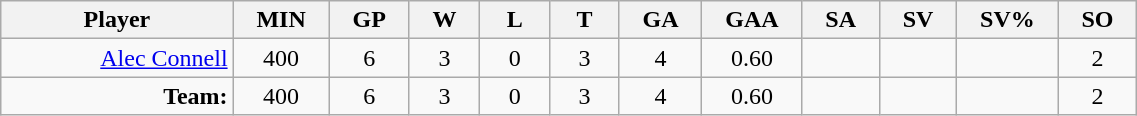<table class="wikitable sortable" width="60%">
<tr>
<th bgcolor="#DDDDFF" width="10%">Player</th>
<th width="3%" bgcolor="#DDDDFF">MIN</th>
<th width="3%" bgcolor="#DDDDFF">GP</th>
<th width="3%" bgcolor="#DDDDFF">W</th>
<th width="3%" bgcolor="#DDDDFF">L</th>
<th width="3%" bgcolor="#DDDDFF">T</th>
<th width="3%" bgcolor="#DDDDFF">GA</th>
<th width="3%" bgcolor="#DDDDFF">GAA</th>
<th width="3%" bgcolor="#DDDDFF">SA</th>
<th width="3%" bgcolor="#DDDDFF">SV</th>
<th width="3%" bgcolor="#DDDDFF">SV%</th>
<th width="3%" bgcolor="#DDDDFF">SO</th>
</tr>
<tr align="center">
<td align="right"><a href='#'>Alec Connell</a></td>
<td>400</td>
<td>6</td>
<td>3</td>
<td>0</td>
<td>3</td>
<td>4</td>
<td>0.60</td>
<td></td>
<td></td>
<td></td>
<td>2</td>
</tr>
<tr align="center">
<td align="right"><strong>Team:</strong></td>
<td>400</td>
<td>6</td>
<td>3</td>
<td>0</td>
<td>3</td>
<td>4</td>
<td>0.60</td>
<td></td>
<td></td>
<td></td>
<td>2</td>
</tr>
</table>
